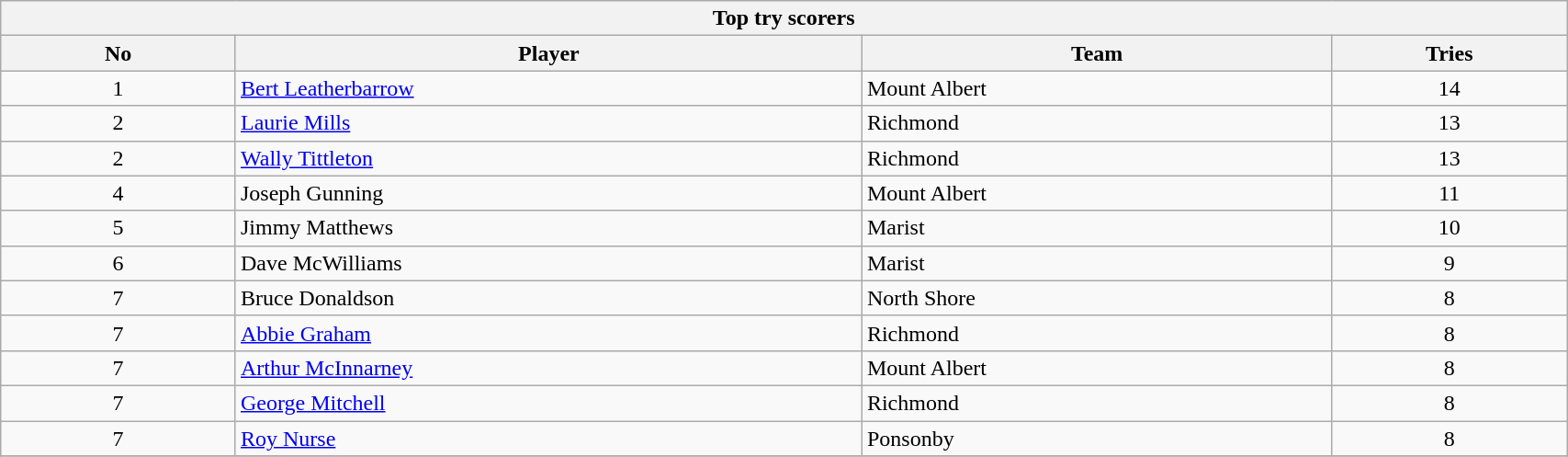<table class="wikitable collapsible sortable" style="text-align:left; font-size:100%; width:90%;">
<tr>
<th colspan="100%">Top try scorers</th>
</tr>
<tr>
<th style="width:15%;">No</th>
<th style="width:40%;">Player</th>
<th style="width:30%;">Team</th>
<th style="width:15%;">Tries<br></th>
</tr>
<tr>
<td style="text-align:center;">1</td>
<td><a href='#'>Bert Leatherbarrow</a></td>
<td>Mount Albert</td>
<td style="text-align:center;">14</td>
</tr>
<tr>
<td style="text-align:center;">2</td>
<td><a href='#'>Laurie Mills</a></td>
<td>Richmond</td>
<td style="text-align:center;">13</td>
</tr>
<tr>
<td style="text-align:center;">2</td>
<td><a href='#'>Wally Tittleton</a></td>
<td>Richmond</td>
<td style="text-align:center;">13</td>
</tr>
<tr>
<td style="text-align:center;">4</td>
<td>Joseph Gunning</td>
<td>Mount Albert</td>
<td style="text-align:center;">11</td>
</tr>
<tr>
<td style="text-align:center;">5</td>
<td>Jimmy Matthews</td>
<td>Marist</td>
<td style="text-align:center;">10</td>
</tr>
<tr>
<td style="text-align:center;">6</td>
<td>Dave McWilliams</td>
<td>Marist</td>
<td style="text-align:center;">9</td>
</tr>
<tr>
<td style="text-align:center;">7</td>
<td>Bruce Donaldson</td>
<td>North Shore</td>
<td style="text-align:center;">8</td>
</tr>
<tr>
<td style="text-align:center;">7</td>
<td><a href='#'>Abbie Graham</a></td>
<td>Richmond</td>
<td style="text-align:center;">8</td>
</tr>
<tr>
<td style="text-align:center;">7</td>
<td><a href='#'>Arthur McInnarney</a></td>
<td>Mount Albert</td>
<td style="text-align:center;">8</td>
</tr>
<tr>
<td style="text-align:center;">7</td>
<td><a href='#'>George Mitchell</a></td>
<td>Richmond</td>
<td style="text-align:center;">8</td>
</tr>
<tr>
<td style="text-align:center;">7</td>
<td><a href='#'>Roy Nurse</a></td>
<td>Ponsonby</td>
<td style="text-align:center;">8</td>
</tr>
<tr>
</tr>
</table>
